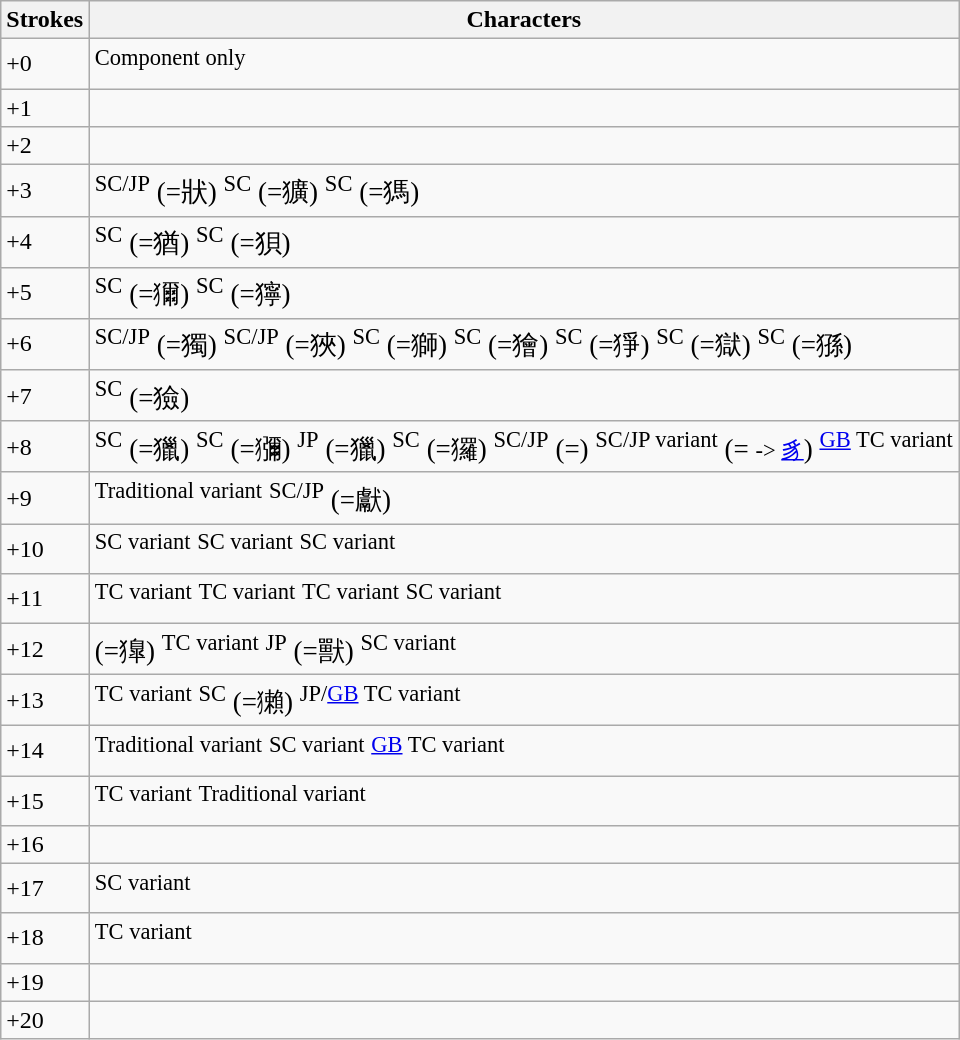<table class="wikitable">
<tr>
<th>Strokes</th>
<th>Characters</th>
</tr>
<tr --->
<td>+0</td>
<td style="font-size: large;"> <sup>Component only</sup></td>
</tr>
<tr --->
<td>+1</td>
<td style="font-size: large;"></td>
</tr>
<tr --->
<td>+2</td>
<td style="font-size: large;"> </td>
</tr>
<tr --->
<td>+3</td>
<td style="font-size: large;">     <sup>SC/JP</sup> (=狀) <sup>SC</sup> (=獷) <sup>SC</sup> (=獁)</td>
</tr>
<tr --->
<td>+4</td>
<td style="font-size: large;"><sup>SC</sup> (=猶)               <sup>SC</sup> (=狽)</td>
</tr>
<tr --->
<td>+5</td>
<td style="font-size: large;">                    <sup>SC</sup> (=獮) <sup>SC</sup> (=獰)</td>
</tr>
<tr --->
<td>+6</td>
<td style="font-size: large;">             <sup>SC/JP</sup> (=獨) <sup>SC/JP</sup> (=狹) <sup>SC</sup> (=獅) <sup>SC</sup> (=獪) <sup>SC</sup> (=猙) <sup>SC</sup> (=獄) <sup>SC</sup> (=猻)</td>
</tr>
<tr --->
<td>+7</td>
<td style="font-size: large;">                 <sup>SC</sup> (=獫)</td>
</tr>
<tr --->
<td>+8</td>
<td style="font-size: large;">          <sup>SC</sup> (=獵)       <sup>SC</sup> (=獼)          <sup>JP</sup> (=獵)  <sup>SC</sup> (=玀) <sup>SC/JP</sup> (=) <sup>SC/JP variant</sup> (= <small>-> <a href='#'>豸</a></small>) <sup><a href='#'>GB</a> TC variant</sup></td>
</tr>
<tr --->
<td>+9</td>
<td style="font-size: large;">     <sup>Traditional variant</sup>     <sup>SC/JP</sup> (=獻)           </td>
</tr>
<tr --->
<td>+10</td>
<td style="font-size: large;">                 <sup>SC variant</sup> <sup>SC variant</sup> <sup>SC variant</sup></td>
</tr>
<tr --->
<td>+11</td>
<td style="font-size: large;">   <sup>TC variant</sup>   <sup>TC variant</sup> <sup>TC variant</sup>   <sup>SC variant</sup></td>
</tr>
<tr --->
<td>+12</td>
<td style="font-size: large;"> (=獋)     <sup>TC variant</sup>         <sup>JP</sup> (=獸)  <sup>SC variant</sup></td>
</tr>
<tr --->
<td>+13</td>
<td style="font-size: large;"> <sup>TC variant</sup>       <sup>SC</sup> (=獺) <sup>JP/<a href='#'>GB</a> TC variant</sup></td>
</tr>
<tr --->
<td>+14</td>
<td style="font-size: large;">    <sup>Traditional variant</sup>  <sup>SC variant</sup> <sup><a href='#'>GB</a> TC variant</sup></td>
</tr>
<tr --->
<td>+15</td>
<td style="font-size: large;"><sup>TC variant</sup>   <sup>Traditional variant</sup> </td>
</tr>
<tr --->
<td>+16</td>
<td style="font-size: large;">  </td>
</tr>
<tr --->
<td>+17</td>
<td style="font-size: large;">  <sup>SC variant</sup></td>
</tr>
<tr --->
<td>+18</td>
<td style="font-size: large;"><sup>TC variant</sup> </td>
</tr>
<tr --->
<td>+19</td>
<td style="font-size: large;"></td>
</tr>
<tr --->
<td>+20</td>
<td style="font-size: large;">  </td>
</tr>
</table>
